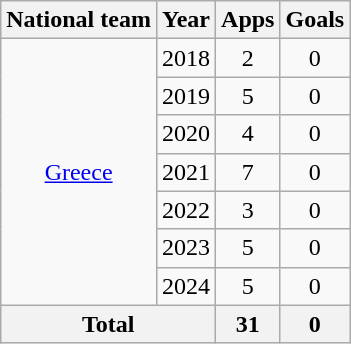<table class=wikitable style=text-align:center>
<tr>
<th>National team</th>
<th>Year</th>
<th>Apps</th>
<th>Goals</th>
</tr>
<tr>
<td rowspan="7"><a href='#'>Greece</a></td>
<td>2018</td>
<td>2</td>
<td>0</td>
</tr>
<tr>
<td>2019</td>
<td>5</td>
<td>0</td>
</tr>
<tr>
<td>2020</td>
<td>4</td>
<td>0</td>
</tr>
<tr>
<td>2021</td>
<td>7</td>
<td>0</td>
</tr>
<tr>
<td>2022</td>
<td>3</td>
<td>0</td>
</tr>
<tr>
<td>2023</td>
<td>5</td>
<td>0</td>
</tr>
<tr>
<td>2024</td>
<td>5</td>
<td>0</td>
</tr>
<tr>
<th colspan="2">Total</th>
<th>31</th>
<th>0</th>
</tr>
</table>
